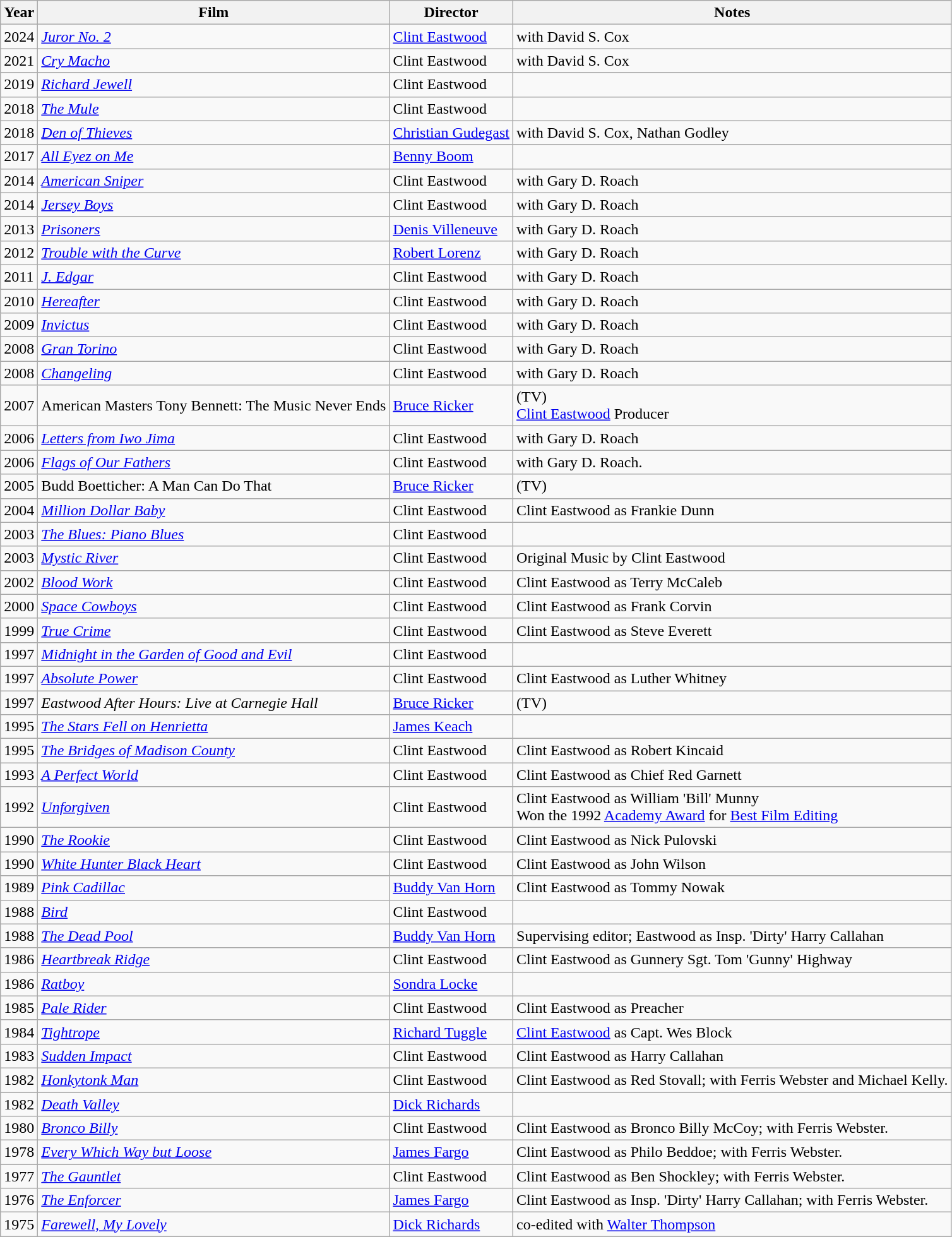<table class="wikitable sortable">
<tr>
<th>Year</th>
<th>Film</th>
<th>Director</th>
<th>Notes</th>
</tr>
<tr>
<td>2024</td>
<td><em><a href='#'>Juror No. 2</a></em></td>
<td><a href='#'>Clint Eastwood</a></td>
<td>with David S. Cox</td>
</tr>
<tr>
<td>2021</td>
<td><em><a href='#'>Cry Macho</a></em></td>
<td>Clint Eastwood</td>
<td>with David S. Cox</td>
</tr>
<tr>
<td>2019</td>
<td><em><a href='#'>Richard Jewell</a></em></td>
<td>Clint Eastwood</td>
<td></td>
</tr>
<tr>
<td>2018</td>
<td><em><a href='#'>The Mule</a></em></td>
<td>Clint Eastwood</td>
<td></td>
</tr>
<tr>
<td>2018</td>
<td><em><a href='#'>Den of Thieves</a></em></td>
<td><a href='#'>Christian Gudegast</a></td>
<td>with David S. Cox, Nathan Godley</td>
</tr>
<tr>
<td>2017</td>
<td><em><a href='#'>All Eyez on Me</a></em></td>
<td><a href='#'>Benny Boom</a></td>
<td></td>
</tr>
<tr>
<td>2014</td>
<td><em><a href='#'>American Sniper</a></em></td>
<td>Clint Eastwood</td>
<td>with Gary D. Roach</td>
</tr>
<tr>
<td>2014</td>
<td><em><a href='#'>Jersey Boys</a></em></td>
<td>Clint Eastwood</td>
<td>with Gary D. Roach</td>
</tr>
<tr>
<td>2013</td>
<td><em><a href='#'>Prisoners</a></em></td>
<td><a href='#'>Denis Villeneuve</a></td>
<td>with Gary D. Roach</td>
</tr>
<tr>
<td>2012</td>
<td><em><a href='#'>Trouble with the Curve</a></em></td>
<td><a href='#'>Robert Lorenz</a></td>
<td>with Gary D. Roach</td>
</tr>
<tr>
<td>2011</td>
<td><em><a href='#'>J. Edgar</a></em></td>
<td>Clint Eastwood</td>
<td>with Gary D. Roach</td>
</tr>
<tr>
<td>2010</td>
<td><em><a href='#'>Hereafter</a></em></td>
<td>Clint Eastwood</td>
<td>with Gary D. Roach</td>
</tr>
<tr>
<td>2009</td>
<td><em><a href='#'>Invictus</a></em></td>
<td>Clint Eastwood</td>
<td>with Gary D. Roach</td>
</tr>
<tr>
<td>2008</td>
<td><em><a href='#'>Gran Torino</a></em></td>
<td>Clint Eastwood</td>
<td>with Gary D. Roach</td>
</tr>
<tr>
<td>2008</td>
<td><em><a href='#'>Changeling</a></em></td>
<td>Clint Eastwood</td>
<td>with Gary D. Roach</td>
</tr>
<tr>
<td>2007</td>
<td>American Masters Tony Bennett: The Music Never Ends</td>
<td><a href='#'>Bruce Ricker</a></td>
<td>(TV)<br><a href='#'>Clint Eastwood</a> Producer</td>
</tr>
<tr>
<td>2006</td>
<td><em><a href='#'>Letters from Iwo Jima</a></em></td>
<td>Clint Eastwood</td>
<td>with Gary D. Roach</td>
</tr>
<tr>
<td>2006</td>
<td><em><a href='#'>Flags of Our Fathers</a></em></td>
<td>Clint Eastwood</td>
<td>with Gary D. Roach.</td>
</tr>
<tr>
<td>2005</td>
<td>Budd Boetticher: A Man Can Do That</td>
<td><a href='#'>Bruce Ricker</a></td>
<td>(TV)</td>
</tr>
<tr>
<td>2004</td>
<td><em><a href='#'>Million Dollar Baby</a></em></td>
<td>Clint Eastwood</td>
<td>Clint Eastwood as Frankie Dunn</td>
</tr>
<tr>
<td>2003</td>
<td><em><a href='#'>The Blues: Piano Blues</a></em></td>
<td>Clint Eastwood</td>
<td></td>
</tr>
<tr>
<td>2003</td>
<td><em><a href='#'>Mystic River</a></em></td>
<td>Clint Eastwood</td>
<td>Original Music by Clint Eastwood</td>
</tr>
<tr>
<td>2002</td>
<td><em><a href='#'>Blood Work</a></em></td>
<td>Clint Eastwood</td>
<td>Clint Eastwood as Terry McCaleb</td>
</tr>
<tr>
<td>2000</td>
<td><em><a href='#'>Space Cowboys</a></em></td>
<td>Clint Eastwood</td>
<td>Clint Eastwood as Frank Corvin</td>
</tr>
<tr>
<td>1999</td>
<td><em><a href='#'>True Crime</a></em></td>
<td>Clint Eastwood</td>
<td>Clint Eastwood as Steve Everett</td>
</tr>
<tr>
<td>1997</td>
<td><em><a href='#'>Midnight in the Garden of Good and Evil</a></em></td>
<td>Clint Eastwood</td>
<td></td>
</tr>
<tr>
<td>1997</td>
<td><em><a href='#'>Absolute Power</a></em></td>
<td>Clint Eastwood</td>
<td>Clint Eastwood as Luther Whitney</td>
</tr>
<tr>
<td>1997</td>
<td><em>Eastwood After Hours: Live at Carnegie Hall</em></td>
<td><a href='#'>Bruce Ricker</a></td>
<td>(TV)</td>
</tr>
<tr>
<td>1995</td>
<td><em><a href='#'>The Stars Fell on Henrietta</a></em></td>
<td><a href='#'>James Keach</a></td>
<td></td>
</tr>
<tr>
<td>1995</td>
<td><em><a href='#'>The Bridges of Madison County</a></em></td>
<td>Clint Eastwood</td>
<td>Clint Eastwood as Robert Kincaid</td>
</tr>
<tr>
<td>1993</td>
<td><em><a href='#'>A Perfect World</a></em></td>
<td>Clint Eastwood</td>
<td>Clint Eastwood as Chief Red Garnett</td>
</tr>
<tr>
<td>1992</td>
<td><em><a href='#'>Unforgiven</a></em></td>
<td>Clint Eastwood</td>
<td>Clint Eastwood as William 'Bill' Munny<br>Won the 1992 <a href='#'>Academy Award</a> for <a href='#'>Best Film Editing</a></td>
</tr>
<tr>
<td>1990</td>
<td><em><a href='#'>The Rookie</a></em></td>
<td>Clint Eastwood</td>
<td>Clint Eastwood as Nick Pulovski</td>
</tr>
<tr>
<td>1990</td>
<td><em><a href='#'>White Hunter Black Heart</a></em></td>
<td>Clint Eastwood</td>
<td>Clint Eastwood as John Wilson</td>
</tr>
<tr>
<td>1989</td>
<td><em><a href='#'>Pink Cadillac</a></em></td>
<td><a href='#'>Buddy Van Horn</a></td>
<td>Clint Eastwood as Tommy Nowak</td>
</tr>
<tr>
<td>1988</td>
<td><em><a href='#'>Bird</a></em></td>
<td>Clint Eastwood</td>
<td></td>
</tr>
<tr>
<td>1988</td>
<td><em><a href='#'>The Dead Pool</a></em></td>
<td><a href='#'>Buddy Van Horn</a></td>
<td>Supervising editor; Eastwood as Insp. 'Dirty' Harry Callahan</td>
</tr>
<tr>
<td>1986</td>
<td><em><a href='#'>Heartbreak Ridge</a></em></td>
<td>Clint Eastwood</td>
<td>Clint Eastwood as Gunnery Sgt. Tom 'Gunny' Highway</td>
</tr>
<tr>
<td>1986</td>
<td><em><a href='#'>Ratboy</a></em></td>
<td><a href='#'>Sondra Locke</a></td>
<td></td>
</tr>
<tr>
<td>1985</td>
<td><em><a href='#'>Pale Rider</a></em></td>
<td>Clint Eastwood</td>
<td>Clint Eastwood as Preacher</td>
</tr>
<tr>
<td>1984</td>
<td><em><a href='#'>Tightrope</a></em></td>
<td><a href='#'>Richard Tuggle</a></td>
<td><a href='#'>Clint Eastwood</a> as Capt. Wes Block</td>
</tr>
<tr>
<td>1983</td>
<td><em><a href='#'>Sudden Impact</a></em></td>
<td>Clint Eastwood</td>
<td>Clint Eastwood as Harry Callahan</td>
</tr>
<tr>
<td>1982</td>
<td><em><a href='#'>Honkytonk Man</a></em></td>
<td>Clint Eastwood</td>
<td>Clint Eastwood as Red Stovall; with Ferris Webster and Michael Kelly.</td>
</tr>
<tr>
<td>1982</td>
<td><em><a href='#'>Death Valley</a></em></td>
<td><a href='#'>Dick Richards</a></td>
<td></td>
</tr>
<tr>
<td>1980</td>
<td><em><a href='#'>Bronco Billy</a></em></td>
<td>Clint Eastwood</td>
<td>Clint Eastwood as Bronco Billy McCoy; with Ferris Webster.</td>
</tr>
<tr>
<td>1978</td>
<td><em><a href='#'>Every Which Way but Loose</a></em></td>
<td><a href='#'>James Fargo</a></td>
<td>Clint Eastwood as Philo Beddoe; with Ferris Webster.</td>
</tr>
<tr>
<td>1977</td>
<td><em><a href='#'>The Gauntlet</a></em></td>
<td>Clint Eastwood</td>
<td>Clint Eastwood as Ben Shockley; with Ferris Webster.</td>
</tr>
<tr>
<td>1976</td>
<td><em><a href='#'>The Enforcer</a></em></td>
<td><a href='#'>James Fargo</a></td>
<td>Clint Eastwood as Insp. 'Dirty' Harry Callahan; with Ferris Webster.</td>
</tr>
<tr>
<td>1975</td>
<td><em><a href='#'>Farewell, My Lovely</a></em></td>
<td><a href='#'>Dick Richards</a></td>
<td>co-edited with <a href='#'>Walter Thompson</a></td>
</tr>
</table>
